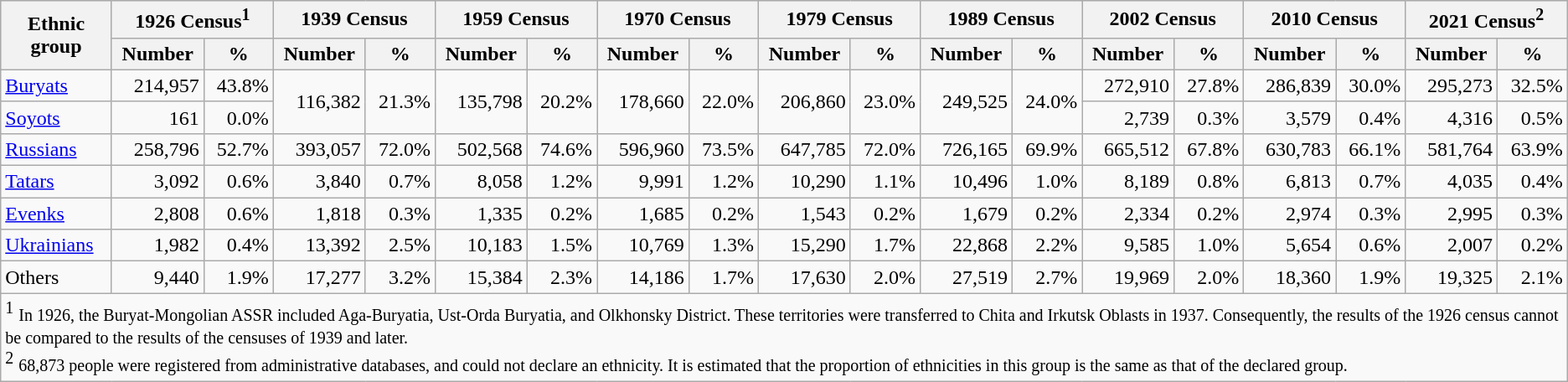<table class="wikitable" style="text-align: right;">
<tr bgcolor="#e0e0e0">
<th rowspan="2">Ethnic<br>group</th>
<th colspan="2">1926 Census<sup>1</sup></th>
<th colspan="2">1939 Census</th>
<th colspan="2">1959 Census</th>
<th colspan="2">1970 Census</th>
<th colspan="2">1979 Census</th>
<th colspan="2">1989 Census</th>
<th colspan="2">2002 Census</th>
<th colspan="2">2010 Census</th>
<th colspan="2">2021 Census<sup>2</sup></th>
</tr>
<tr bgcolor="#e0e0e0">
<th>Number</th>
<th>%</th>
<th>Number</th>
<th>%</th>
<th>Number</th>
<th>%</th>
<th>Number</th>
<th>%</th>
<th>Number</th>
<th>%</th>
<th>Number</th>
<th>%</th>
<th>Number</th>
<th>%</th>
<th>Number</th>
<th>%</th>
<th>Number</th>
<th>%</th>
</tr>
<tr>
<td align="left"><a href='#'>Buryats</a></td>
<td>214,957</td>
<td>43.8%</td>
<td rowspan="2">116,382</td>
<td rowspan="2">21.3%</td>
<td rowspan="2">135,798</td>
<td rowspan="2">20.2%</td>
<td rowspan="2">178,660</td>
<td rowspan="2">22.0%</td>
<td rowspan="2">206,860</td>
<td rowspan="2">23.0%</td>
<td rowspan="2">249,525</td>
<td rowspan="2">24.0%</td>
<td>272,910</td>
<td>27.8%</td>
<td>286,839</td>
<td>30.0%</td>
<td>295,273</td>
<td>32.5%</td>
</tr>
<tr>
<td align="left"><a href='#'>Soyots</a></td>
<td>161</td>
<td>0.0%</td>
<td>2,739</td>
<td>0.3%</td>
<td>3,579</td>
<td>0.4%</td>
<td>4,316</td>
<td>0.5%</td>
</tr>
<tr>
<td align="left"><a href='#'>Russians</a></td>
<td>258,796</td>
<td>52.7%</td>
<td>393,057</td>
<td>72.0%</td>
<td>502,568</td>
<td>74.6%</td>
<td>596,960</td>
<td>73.5%</td>
<td>647,785</td>
<td>72.0%</td>
<td>726,165</td>
<td>69.9%</td>
<td>665,512</td>
<td>67.8%</td>
<td>630,783</td>
<td>66.1%</td>
<td>581,764</td>
<td>63.9%</td>
</tr>
<tr>
<td align="left"><a href='#'>Tatars</a></td>
<td>3,092</td>
<td>0.6%</td>
<td>3,840</td>
<td>0.7%</td>
<td>8,058</td>
<td>1.2%</td>
<td>9,991</td>
<td>1.2%</td>
<td>10,290</td>
<td>1.1%</td>
<td>10,496</td>
<td>1.0%</td>
<td>8,189</td>
<td>0.8%</td>
<td>6,813</td>
<td>0.7%</td>
<td>4,035</td>
<td>0.4%</td>
</tr>
<tr>
<td align="left"><a href='#'>Evenks</a></td>
<td>2,808</td>
<td>0.6%</td>
<td>1,818</td>
<td>0.3%</td>
<td>1,335</td>
<td>0.2%</td>
<td>1,685</td>
<td>0.2%</td>
<td>1,543</td>
<td>0.2%</td>
<td>1,679</td>
<td>0.2%</td>
<td>2,334</td>
<td>0.2%</td>
<td>2,974</td>
<td>0.3%</td>
<td>2,995</td>
<td>0.3%</td>
</tr>
<tr>
<td align="left"><a href='#'>Ukrainians</a></td>
<td>1,982</td>
<td>0.4%</td>
<td>13,392</td>
<td>2.5%</td>
<td>10,183</td>
<td>1.5%</td>
<td>10,769</td>
<td>1.3%</td>
<td>15,290</td>
<td>1.7%</td>
<td>22,868</td>
<td>2.2%</td>
<td>9,585</td>
<td>1.0%</td>
<td>5,654</td>
<td>0.6%</td>
<td>2,007</td>
<td>0.2%</td>
</tr>
<tr>
<td align="left">Others</td>
<td>9,440</td>
<td>1.9%</td>
<td>17,277</td>
<td>3.2%</td>
<td>15,384</td>
<td>2.3%</td>
<td>14,186</td>
<td>1.7%</td>
<td>17,630</td>
<td>2.0%</td>
<td>27,519</td>
<td>2.7%</td>
<td>19,969</td>
<td>2.0%</td>
<td>18,360</td>
<td>1.9%</td>
<td>19,325</td>
<td>2.1%</td>
</tr>
<tr>
<td align="left" colspan="19"><sup>1</sup> <small>In 1926, the Buryat-Mongolian ASSR included Aga-Buryatia, Ust-Orda Buryatia, and Olkhonsky District. These territories were transferred to Chita and Irkutsk Oblasts in 1937. Consequently, the results of the 1926 census cannot be compared to the results of the censuses of 1939 and later.</small><br><sup>2</sup> <small>68,873 people were registered from administrative databases, and could not declare an ethnicity. It is estimated that the proportion of ethnicities in this group is the same as that of the declared group.</small></td>
</tr>
</table>
